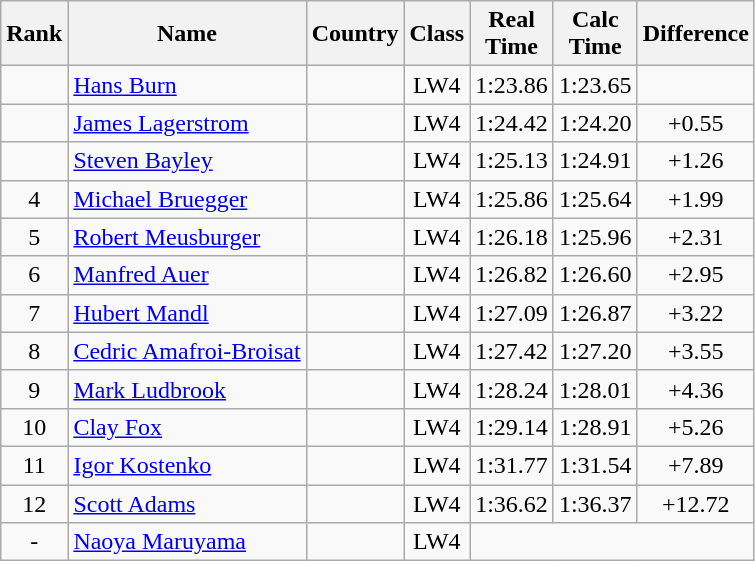<table class="wikitable sortable" style="text-align:center">
<tr>
<th>Rank</th>
<th>Name</th>
<th>Country</th>
<th>Class</th>
<th>Real<br>Time</th>
<th>Calc<br>Time</th>
<th Class="unsortable">Difference</th>
</tr>
<tr>
<td></td>
<td align=left><a href='#'>Hans Burn</a></td>
<td align=left></td>
<td>LW4</td>
<td>1:23.86</td>
<td>1:23.65</td>
</tr>
<tr>
<td></td>
<td align=left><a href='#'>James Lagerstrom</a></td>
<td align=left></td>
<td>LW4</td>
<td>1:24.42</td>
<td>1:24.20</td>
<td>+0.55</td>
</tr>
<tr>
<td></td>
<td align=left><a href='#'>Steven Bayley</a></td>
<td align=left></td>
<td>LW4</td>
<td>1:25.13</td>
<td>1:24.91</td>
<td>+1.26</td>
</tr>
<tr>
<td>4</td>
<td align=left><a href='#'>Michael Bruegger</a></td>
<td align=left></td>
<td>LW4</td>
<td>1:25.86</td>
<td>1:25.64</td>
<td>+1.99</td>
</tr>
<tr>
<td>5</td>
<td align=left><a href='#'>Robert Meusburger</a></td>
<td align=left></td>
<td>LW4</td>
<td>1:26.18</td>
<td>1:25.96</td>
<td>+2.31</td>
</tr>
<tr>
<td>6</td>
<td align=left><a href='#'>Manfred Auer</a></td>
<td align=left></td>
<td>LW4</td>
<td>1:26.82</td>
<td>1:26.60</td>
<td>+2.95</td>
</tr>
<tr>
<td>7</td>
<td align=left><a href='#'>Hubert Mandl</a></td>
<td align=left></td>
<td>LW4</td>
<td>1:27.09</td>
<td>1:26.87</td>
<td>+3.22</td>
</tr>
<tr>
<td>8</td>
<td align=left><a href='#'>Cedric Amafroi-Broisat</a></td>
<td align=left></td>
<td>LW4</td>
<td>1:27.42</td>
<td>1:27.20</td>
<td>+3.55</td>
</tr>
<tr>
<td>9</td>
<td align=left><a href='#'>Mark Ludbrook</a></td>
<td align=left></td>
<td>LW4</td>
<td>1:28.24</td>
<td>1:28.01</td>
<td>+4.36</td>
</tr>
<tr>
<td>10</td>
<td align=left><a href='#'>Clay Fox</a></td>
<td align=left></td>
<td>LW4</td>
<td>1:29.14</td>
<td>1:28.91</td>
<td>+5.26</td>
</tr>
<tr>
<td>11</td>
<td align=left><a href='#'>Igor Kostenko</a></td>
<td align=left></td>
<td>LW4</td>
<td>1:31.77</td>
<td>1:31.54</td>
<td>+7.89</td>
</tr>
<tr>
<td>12</td>
<td align=left><a href='#'>Scott Adams</a></td>
<td align=left></td>
<td>LW4</td>
<td>1:36.62</td>
<td>1:36.37</td>
<td>+12.72</td>
</tr>
<tr>
<td>-</td>
<td align=left><a href='#'>Naoya Maruyama</a></td>
<td align=left></td>
<td>LW4</td>
<td colspan=3></td>
</tr>
</table>
